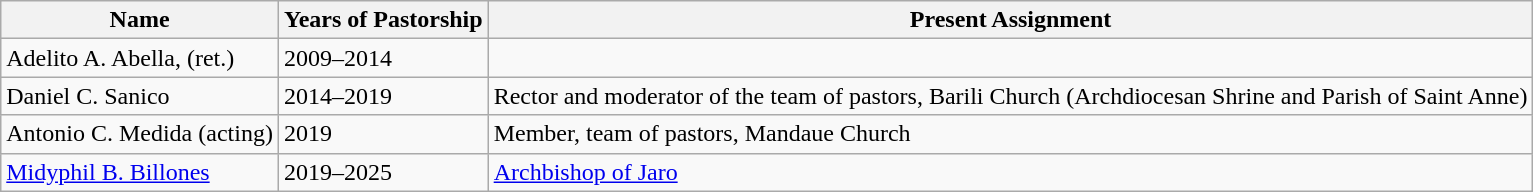<table class="wikitable">
<tr>
<th>Name</th>
<th>Years of Pastorship</th>
<th>Present Assignment</th>
</tr>
<tr>
<td>Adelito A. Abella, (ret.)</td>
<td>2009–2014</td>
<td></td>
</tr>
<tr>
<td>Daniel C. Sanico</td>
<td>2014–2019</td>
<td>Rector and moderator of the team of pastors, Barili Church (Archdiocesan Shrine and Parish of Saint Anne)</td>
</tr>
<tr>
<td>Antonio C. Medida (acting)</td>
<td>2019</td>
<td>Member, team of pastors, Mandaue Church</td>
</tr>
<tr>
<td><a href='#'>Midyphil B. Billones</a></td>
<td>2019–2025</td>
<td><a href='#'>Archbishop of Jaro</a></td>
</tr>
</table>
